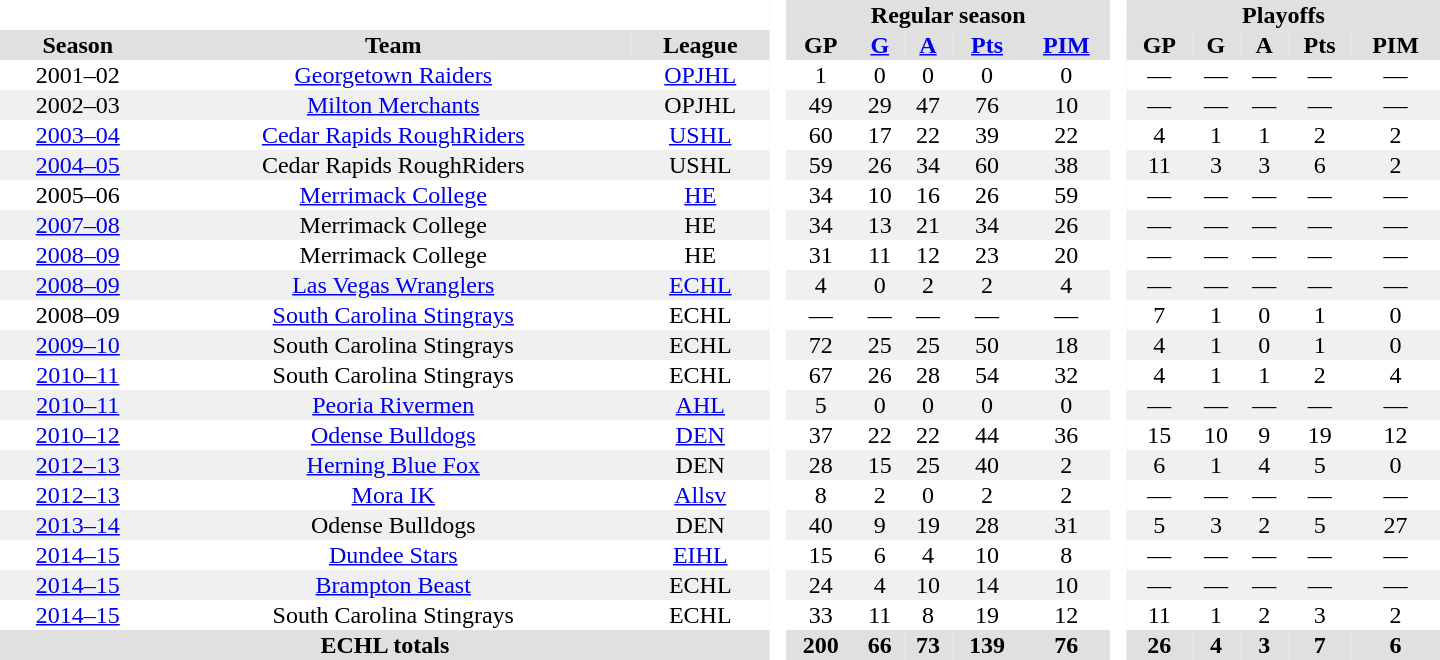<table border="0" cellpadding="1" cellspacing="0" style="text-align:center; width:60em;">
<tr bgcolor="#e0e0e0">
<th colspan="3"  bgcolor="#ffffff"> </th>
<th rowspan="99" bgcolor="#ffffff"> </th>
<th colspan="5">Regular season</th>
<th rowspan="99" bgcolor="#ffffff"> </th>
<th colspan="5">Playoffs</th>
</tr>
<tr bgcolor="#e0e0e0">
<th>Season</th>
<th>Team</th>
<th>League</th>
<th>GP</th>
<th><a href='#'>G</a></th>
<th><a href='#'>A</a></th>
<th><a href='#'>Pts</a></th>
<th><a href='#'>PIM</a></th>
<th>GP</th>
<th>G</th>
<th>A</th>
<th>Pts</th>
<th>PIM</th>
</tr>
<tr>
<td>2001–02</td>
<td><a href='#'>Georgetown Raiders</a></td>
<td><a href='#'>OPJHL</a></td>
<td>1</td>
<td>0</td>
<td>0</td>
<td>0</td>
<td>0</td>
<td>—</td>
<td>—</td>
<td>—</td>
<td>—</td>
<td>—</td>
</tr>
<tr bgcolor="#f0f0f0">
<td>2002–03</td>
<td><a href='#'>Milton Merchants</a></td>
<td>OPJHL</td>
<td>49</td>
<td>29</td>
<td>47</td>
<td>76</td>
<td>10</td>
<td>—</td>
<td>—</td>
<td>—</td>
<td>—</td>
<td>—</td>
</tr>
<tr>
<td><a href='#'>2003–04</a></td>
<td><a href='#'>Cedar Rapids RoughRiders</a></td>
<td><a href='#'>USHL</a></td>
<td>60</td>
<td>17</td>
<td>22</td>
<td>39</td>
<td>22</td>
<td>4</td>
<td>1</td>
<td>1</td>
<td>2</td>
<td>2</td>
</tr>
<tr bgcolor="#f0f0f0">
<td><a href='#'>2004–05</a></td>
<td>Cedar Rapids RoughRiders</td>
<td>USHL</td>
<td>59</td>
<td>26</td>
<td>34</td>
<td>60</td>
<td>38</td>
<td>11</td>
<td>3</td>
<td>3</td>
<td>6</td>
<td>2</td>
</tr>
<tr>
<td>2005–06</td>
<td><a href='#'>Merrimack College</a></td>
<td><a href='#'>HE</a></td>
<td>34</td>
<td>10</td>
<td>16</td>
<td>26</td>
<td>59</td>
<td>—</td>
<td>—</td>
<td>—</td>
<td>—</td>
<td>—</td>
</tr>
<tr bgcolor="#f0f0f0">
<td><a href='#'>2007–08</a></td>
<td>Merrimack College</td>
<td>HE</td>
<td>34</td>
<td>13</td>
<td>21</td>
<td>34</td>
<td>26</td>
<td>—</td>
<td>—</td>
<td>—</td>
<td>—</td>
<td>—</td>
</tr>
<tr>
<td><a href='#'>2008–09</a></td>
<td>Merrimack College</td>
<td>HE</td>
<td>31</td>
<td>11</td>
<td>12</td>
<td>23</td>
<td>20</td>
<td>—</td>
<td>—</td>
<td>—</td>
<td>—</td>
<td>—</td>
</tr>
<tr bgcolor="#f0f0f0">
<td><a href='#'>2008–09</a></td>
<td><a href='#'>Las Vegas Wranglers</a></td>
<td><a href='#'>ECHL</a></td>
<td>4</td>
<td>0</td>
<td>2</td>
<td>2</td>
<td>4</td>
<td>—</td>
<td>—</td>
<td>—</td>
<td>—</td>
<td>—</td>
</tr>
<tr>
<td>2008–09</td>
<td><a href='#'>South Carolina Stingrays</a></td>
<td>ECHL</td>
<td>—</td>
<td>—</td>
<td>—</td>
<td>—</td>
<td>—</td>
<td>7</td>
<td>1</td>
<td>0</td>
<td>1</td>
<td>0</td>
</tr>
<tr bgcolor="#f0f0f0">
<td><a href='#'>2009–10</a></td>
<td>South Carolina Stingrays</td>
<td>ECHL</td>
<td>72</td>
<td>25</td>
<td>25</td>
<td>50</td>
<td>18</td>
<td>4</td>
<td>1</td>
<td>0</td>
<td>1</td>
<td>0</td>
</tr>
<tr>
<td><a href='#'>2010–11</a></td>
<td>South Carolina Stingrays</td>
<td>ECHL</td>
<td>67</td>
<td>26</td>
<td>28</td>
<td>54</td>
<td>32</td>
<td>4</td>
<td>1</td>
<td>1</td>
<td>2</td>
<td>4</td>
</tr>
<tr bgcolor="#f0f0f0">
<td><a href='#'>2010–11</a></td>
<td><a href='#'>Peoria Rivermen</a></td>
<td><a href='#'>AHL</a></td>
<td>5</td>
<td>0</td>
<td>0</td>
<td>0</td>
<td>0</td>
<td>—</td>
<td>—</td>
<td>—</td>
<td>—</td>
<td>—</td>
</tr>
<tr>
<td><a href='#'>2010–12</a></td>
<td><a href='#'>Odense Bulldogs</a></td>
<td><a href='#'>DEN</a></td>
<td>37</td>
<td>22</td>
<td>22</td>
<td>44</td>
<td>36</td>
<td>15</td>
<td>10</td>
<td>9</td>
<td>19</td>
<td>12</td>
</tr>
<tr bgcolor="#f0f0f0">
<td><a href='#'>2012–13</a></td>
<td><a href='#'>Herning Blue Fox</a></td>
<td>DEN</td>
<td>28</td>
<td>15</td>
<td>25</td>
<td>40</td>
<td>2</td>
<td>6</td>
<td>1</td>
<td>4</td>
<td>5</td>
<td>0</td>
</tr>
<tr>
<td><a href='#'>2012–13</a></td>
<td><a href='#'>Mora IK</a></td>
<td><a href='#'>Allsv</a></td>
<td>8</td>
<td>2</td>
<td>0</td>
<td>2</td>
<td>2</td>
<td>—</td>
<td>—</td>
<td>—</td>
<td>—</td>
<td>—</td>
</tr>
<tr bgcolor="#f0f0f0">
<td><a href='#'>2013–14</a></td>
<td>Odense Bulldogs</td>
<td>DEN</td>
<td>40</td>
<td>9</td>
<td>19</td>
<td>28</td>
<td>31</td>
<td>5</td>
<td>3</td>
<td>2</td>
<td>5</td>
<td>27</td>
</tr>
<tr>
<td><a href='#'>2014–15</a></td>
<td><a href='#'>Dundee Stars</a></td>
<td><a href='#'>EIHL</a></td>
<td>15</td>
<td>6</td>
<td>4</td>
<td>10</td>
<td>8</td>
<td>—</td>
<td>—</td>
<td>—</td>
<td>—</td>
<td>—</td>
</tr>
<tr bgcolor="#f0f0f0">
<td><a href='#'>2014–15</a></td>
<td><a href='#'>Brampton Beast</a></td>
<td>ECHL</td>
<td>24</td>
<td>4</td>
<td>10</td>
<td>14</td>
<td>10</td>
<td>—</td>
<td>—</td>
<td>—</td>
<td>—</td>
<td>—</td>
</tr>
<tr>
<td><a href='#'>2014–15</a></td>
<td>South Carolina Stingrays</td>
<td>ECHL</td>
<td>33</td>
<td>11</td>
<td>8</td>
<td>19</td>
<td>12</td>
<td>11</td>
<td>1</td>
<td>2</td>
<td>3</td>
<td>2</td>
</tr>
<tr bgcolor="#e0e0e0">
<th colspan="3">ECHL totals</th>
<th>200</th>
<th>66</th>
<th>73</th>
<th>139</th>
<th>76</th>
<th>26</th>
<th>4</th>
<th>3</th>
<th>7</th>
<th>6</th>
</tr>
</table>
